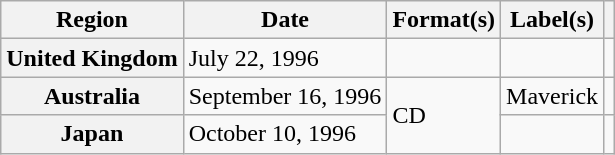<table class="wikitable plainrowheaders">
<tr>
<th scope="col">Region</th>
<th scope="col">Date</th>
<th scope="col">Format(s)</th>
<th scope="col">Label(s)</th>
<th scope="col"></th>
</tr>
<tr>
<th scope="row">United Kingdom</th>
<td>July 22, 1996</td>
<td></td>
<td></td>
<td align="center"></td>
</tr>
<tr>
<th scope="row">Australia</th>
<td>September 16, 1996</td>
<td rowspan="2">CD</td>
<td>Maverick</td>
<td align="center"></td>
</tr>
<tr>
<th scope="row">Japan</th>
<td>October 10, 1996</td>
<td></td>
<td align="center"></td>
</tr>
</table>
